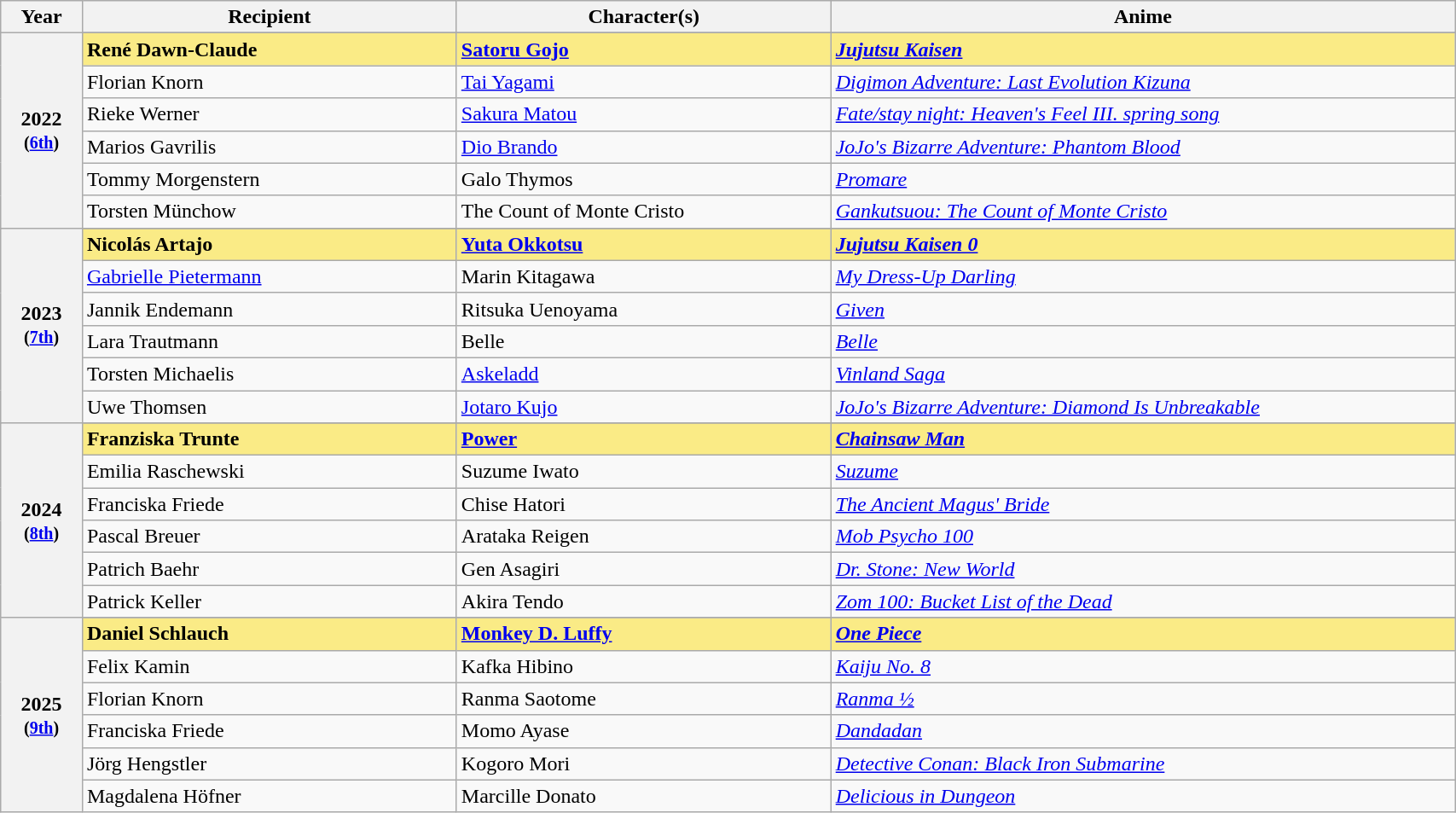<table class="wikitable" style="width:90%;">
<tr>
<th style="width:3%;">Year</th>
<th style="width:15%;">Recipient</th>
<th style="width:15%;">Character(s)</th>
<th style="width:25%;">Anime</th>
</tr>
<tr>
<th rowspan="7" style="text-align:center;">2022 <br><small>(<a href='#'>6th</a>)</small><br></th>
</tr>
<tr style="background:#FAEB86;">
<td><strong>René Dawn-Claude</strong></td>
<td><strong><a href='#'>Satoru Gojo</a></strong></td>
<td><strong><em><a href='#'>Jujutsu Kaisen</a></em></strong></td>
</tr>
<tr>
<td>Florian Knorn</td>
<td><a href='#'>Tai Yagami</a></td>
<td><em><a href='#'>Digimon Adventure: Last Evolution Kizuna</a></em></td>
</tr>
<tr>
<td>Rieke Werner</td>
<td><a href='#'>Sakura Matou</a></td>
<td><em><a href='#'>Fate/stay night: Heaven's Feel III. spring song</a></em></td>
</tr>
<tr>
<td>Marios Gavrilis</td>
<td><a href='#'>Dio Brando</a></td>
<td><em><a href='#'>JoJo's Bizarre Adventure: Phantom Blood</a></em></td>
</tr>
<tr>
<td>Tommy Morgenstern</td>
<td>Galo Thymos</td>
<td><em><a href='#'>Promare</a></em></td>
</tr>
<tr>
<td>Torsten Münchow</td>
<td>The Count of Monte Cristo</td>
<td><em><a href='#'>Gankutsuou: The Count of Monte Cristo</a></em></td>
</tr>
<tr>
<th rowspan="7" style="text-align:center;">2023 <br><small>(<a href='#'>7th</a>)</small><br></th>
</tr>
<tr style="background:#FAEB86;">
<td><strong>Nicolás Artajo</strong></td>
<td><strong><a href='#'>Yuta Okkotsu</a></strong></td>
<td><strong><em><a href='#'>Jujutsu Kaisen 0</a></em></strong></td>
</tr>
<tr>
<td><a href='#'>Gabrielle Pietermann</a></td>
<td>Marin Kitagawa</td>
<td><em><a href='#'>My Dress-Up Darling</a></em></td>
</tr>
<tr>
<td>Jannik Endemann</td>
<td>Ritsuka Uenoyama</td>
<td><em><a href='#'>Given</a></em></td>
</tr>
<tr>
<td>Lara Trautmann</td>
<td>Belle</td>
<td><em><a href='#'>Belle</a></em></td>
</tr>
<tr>
<td>Torsten Michaelis</td>
<td><a href='#'>Askeladd</a></td>
<td><em><a href='#'>Vinland Saga</a></em> </td>
</tr>
<tr>
<td>Uwe Thomsen</td>
<td><a href='#'>Jotaro Kujo</a></td>
<td><em><a href='#'>JoJo's Bizarre Adventure: Diamond Is Unbreakable</a></em></td>
</tr>
<tr>
<th rowspan="7" style="text-align:center;">2024 <br><small>(<a href='#'>8th</a>)</small><br></th>
</tr>
<tr style="background:#FAEB86;">
<td><strong>Franziska Trunte</strong></td>
<td><strong><a href='#'>Power</a></strong></td>
<td><strong><em><a href='#'>Chainsaw Man</a></em></strong></td>
</tr>
<tr>
<td>Emilia Raschewski</td>
<td>Suzume Iwato</td>
<td><em><a href='#'>Suzume</a></em></td>
</tr>
<tr>
<td>Franciska Friede</td>
<td>Chise Hatori</td>
<td><em><a href='#'>The Ancient Magus' Bride</a></em></td>
</tr>
<tr>
<td>Pascal Breuer</td>
<td>Arataka Reigen</td>
<td><em><a href='#'>Mob Psycho 100</a></em> </td>
</tr>
<tr>
<td>Patrich Baehr</td>
<td>Gen Asagiri</td>
<td><em><a href='#'>Dr. Stone: New World</a></em></td>
</tr>
<tr>
<td>Patrick Keller</td>
<td>Akira Tendo</td>
<td><em><a href='#'>Zom 100: Bucket List of the Dead</a></em></td>
</tr>
<tr>
<th rowspan="7" style="text-align:center;">2025 <br><small>(<a href='#'>9th</a>)</small><br></th>
</tr>
<tr style="background:#FAEB86;">
<td><strong>Daniel Schlauch</strong></td>
<td><strong><a href='#'>Monkey D. Luffy</a></strong></td>
<td><strong><em><a href='#'>One Piece</a></em></strong></td>
</tr>
<tr>
<td>Felix Kamin</td>
<td>Kafka Hibino</td>
<td><em><a href='#'>Kaiju No. 8</a></em></td>
</tr>
<tr>
<td>Florian Knorn</td>
<td>Ranma Saotome</td>
<td><em><a href='#'>Ranma ½</a></em></td>
</tr>
<tr>
<td>Franciska Friede</td>
<td>Momo Ayase</td>
<td><em><a href='#'>Dandadan</a></em></td>
</tr>
<tr>
<td>Jörg Hengstler</td>
<td>Kogoro Mori</td>
<td><em><a href='#'>Detective Conan: Black Iron Submarine</a></em></td>
</tr>
<tr>
<td>Magdalena Höfner</td>
<td>Marcille Donato</td>
<td><em><a href='#'>Delicious in Dungeon</a></em></td>
</tr>
</table>
